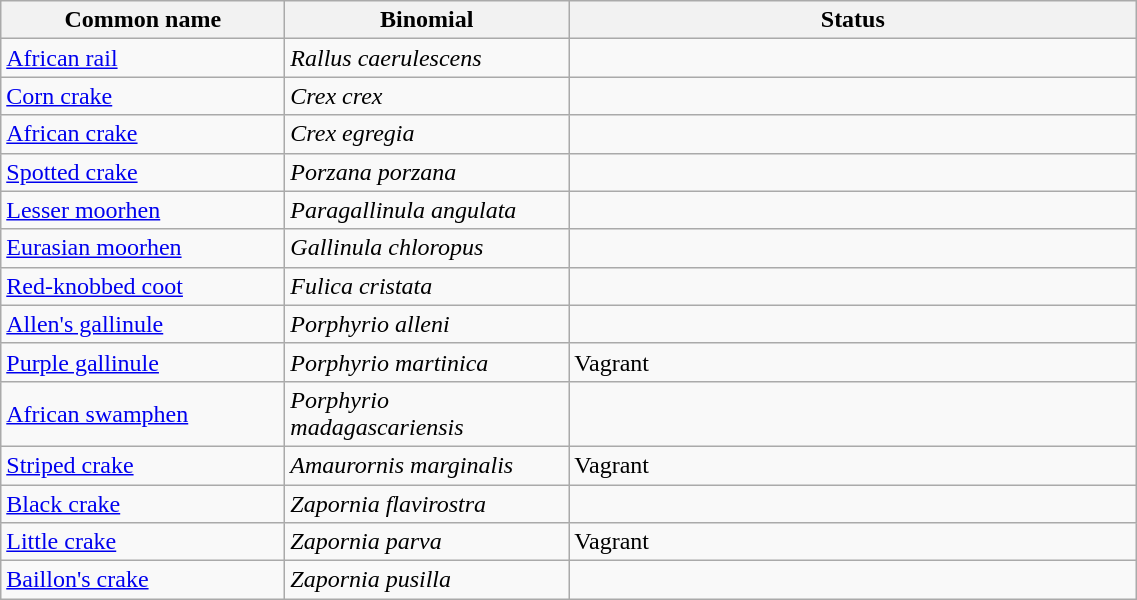<table width=60% class="wikitable">
<tr>
<th width=25%>Common name</th>
<th width=25%>Binomial</th>
<th width=50%>Status</th>
</tr>
<tr>
<td><a href='#'>African rail</a></td>
<td><em>Rallus caerulescens</em></td>
<td></td>
</tr>
<tr>
<td><a href='#'>Corn crake</a></td>
<td><em>Crex crex</em></td>
<td></td>
</tr>
<tr>
<td><a href='#'>African crake</a></td>
<td><em>Crex egregia</em></td>
<td></td>
</tr>
<tr>
<td><a href='#'>Spotted crake</a></td>
<td><em>Porzana porzana</em></td>
<td></td>
</tr>
<tr>
<td><a href='#'>Lesser moorhen</a></td>
<td><em>Paragallinula angulata</em></td>
<td></td>
</tr>
<tr>
<td><a href='#'>Eurasian moorhen</a></td>
<td><em>Gallinula chloropus</em></td>
<td></td>
</tr>
<tr>
<td><a href='#'>Red-knobbed coot</a></td>
<td><em>Fulica cristata</em></td>
<td></td>
</tr>
<tr>
<td><a href='#'>Allen's gallinule</a></td>
<td><em>Porphyrio alleni</em></td>
<td></td>
</tr>
<tr>
<td><a href='#'>Purple gallinule</a></td>
<td><em>Porphyrio martinica</em></td>
<td>Vagrant</td>
</tr>
<tr>
<td><a href='#'>African swamphen</a></td>
<td><em>Porphyrio madagascariensis</em></td>
<td></td>
</tr>
<tr>
<td><a href='#'>Striped crake</a></td>
<td><em>Amaurornis marginalis</em></td>
<td>Vagrant</td>
</tr>
<tr>
<td><a href='#'>Black crake</a></td>
<td><em>Zapornia flavirostra</em></td>
<td></td>
</tr>
<tr>
<td><a href='#'>Little crake</a></td>
<td><em>Zapornia parva</em></td>
<td>Vagrant</td>
</tr>
<tr>
<td><a href='#'>Baillon's crake</a></td>
<td><em>Zapornia pusilla</em></td>
<td></td>
</tr>
</table>
